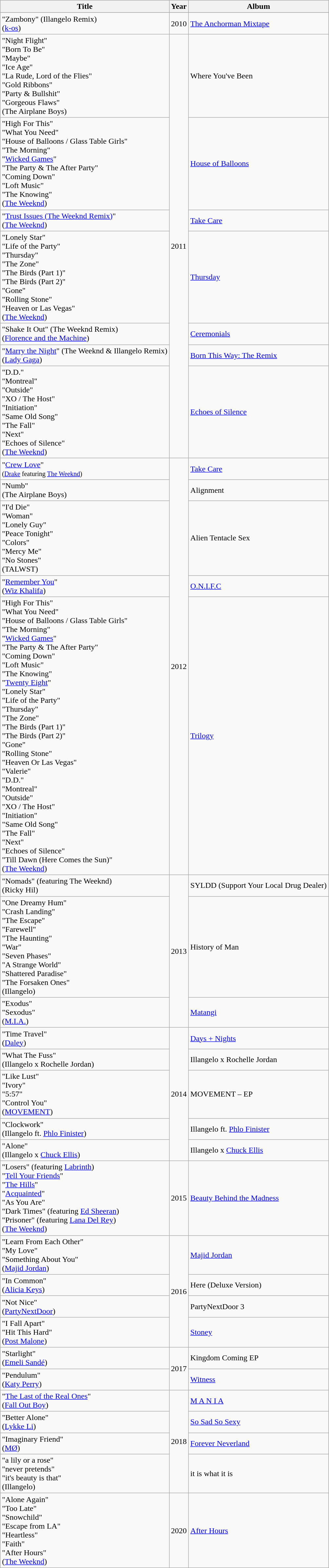<table class="wikitable">
<tr>
<th>Title</th>
<th>Year</th>
<th>Album</th>
</tr>
<tr>
</tr>
<tr>
<td>"Zambony" (Illangelo Remix)<br>(<a href='#'>k-os</a>)</td>
<td>2010</td>
<td><a href='#'>The Anchorman Mixtape</a></td>
</tr>
<tr>
<td>"Night Flight"<br>"Born To Be"<br>"Maybe"<br>"Ice Age"<br>"La Rude, Lord of the Flies"<br>"Gold Ribbons"<br>"Party & Bullshit"<br>"Gorgeous Flaws"<br>(The Airplane Boys)</td>
<td rowspan="7">2011</td>
<td>Where You've Been</td>
</tr>
<tr>
<td>"High For This"<br>"What You Need"<br>"House of Balloons / Glass Table Girls"<br>"The Morning"<br>"<a href='#'>Wicked Games</a>"<br>"The Party & The After Party"<br>"Coming Down"<br>"Loft Music"<br>"The Knowing"<br>(<a href='#'>The Weeknd</a>)</td>
<td><a href='#'>House of Balloons</a></td>
</tr>
<tr>
<td>"<a href='#'>Trust Issues (The Weeknd Remix)</a>"<br>(<a href='#'>The Weeknd</a>)</td>
<td><a href='#'>Take Care</a></td>
</tr>
<tr>
<td>"Lonely Star"<br>"Life of the Party"<br>"Thursday"<br>"The Zone"<br>"The Birds (Part 1)"<br>"The Birds (Part 2)"<br>"Gone"<br>"Rolling Stone"<br>"Heaven or Las Vegas"<br>(<a href='#'>The Weeknd</a>)</td>
<td><a href='#'>Thursday</a></td>
</tr>
<tr>
<td>"Shake It Out" (The Weeknd Remix)<br>(<a href='#'>Florence and the Machine</a>)</td>
<td><a href='#'>Ceremonials</a></td>
</tr>
<tr>
<td>"<a href='#'>Marry the Night</a>" (The Weeknd & Illangelo Remix)<br>(<a href='#'>Lady Gaga</a>)</td>
<td><a href='#'>Born This Way: The Remix</a></td>
</tr>
<tr>
<td>"D.D."<br>"Montreal"<br>"Outside"<br>"XO / The Host"<br>"Initiation"<br>"Same Old Song"<br>"The Fall"<br>"Next"<br>"Echoes of Silence"<br>(<a href='#'>The Weeknd</a>)</td>
<td><a href='#'>Echoes of Silence</a></td>
</tr>
<tr>
<td>"<a href='#'>Crew Love</a>"<br><small>(<a href='#'>Drake</a> featuring <a href='#'>The Weeknd</a>)</small></td>
<td rowspan="5">2012</td>
<td><a href='#'>Take Care</a></td>
</tr>
<tr>
<td>"Numb"<br>(The Airplane Boys)</td>
<td>Alignment</td>
</tr>
<tr>
<td>"I'd Die"<br>"Woman"<br>"Lonely Guy"<br>"Peace Tonight"<br>"Colors"<br>"Mercy Me"<br>"No Stones"<br>(TALWST)</td>
<td>Alien Tentacle Sex</td>
</tr>
<tr>
<td>"<a href='#'>Remember You</a>"<br>(<a href='#'>Wiz Khalifa</a>)</td>
<td><a href='#'>O.N.I.F.C</a></td>
</tr>
<tr>
<td>"High For This"<br>"What You Need"<br>"House of Balloons / Glass Table Girls"<br>"The Morning"<br>"<a href='#'>Wicked Games</a>"<br>"The Party & The After Party"<br>"Coming Down"<br>"Loft Music"<br>"The Knowing"<br>"<a href='#'>Twenty Eight</a>"<br>"Lonely Star"<br>"Life of the Party"<br>"Thursday"<br>"The Zone"<br>"The Birds (Part 1)"<br>"The Birds (Part 2)"<br>"Gone"<br>"Rolling Stone"<br>"Heaven Or Las Vegas"<br>"Valerie"<br>"D.D."<br>"Montreal"<br>"Outside"<br>"XO / The Host"<br>"Initiation"<br>"Same Old Song"<br>"The Fall"<br>"Next"<br>"Echoes of Silence"<br>"Till Dawn (Here Comes the Sun)"<br>(<a href='#'>The Weeknd</a>)</td>
<td><a href='#'>Trilogy</a></td>
</tr>
<tr>
<td>"Nomads" (featuring The Weeknd)<br>(Ricky Hil)</td>
<td rowspan="3">2013</td>
<td>SYLDD (Support Your Local Drug Dealer)</td>
</tr>
<tr>
<td>"One Dreamy Hum"<br>"Crash Landing"<br>"The Escape"<br>"Farewell"<br>"The Haunting"<br>"War"<br>"Seven Phases"<br>"A Strange World"<br>"Shattered Paradise"<br>"The Forsaken Ones"<br>(Illangelo)</td>
<td>History of Man</td>
</tr>
<tr>
<td>"Exodus"<br>"Sexodus"<br>(<a href='#'>M.I.A.</a>)</td>
<td><a href='#'>Matangi</a></td>
</tr>
<tr>
<td>"Time Travel"<br>(<a href='#'>Daley</a>)</td>
<td rowspan="5">2014</td>
<td><a href='#'>Days + Nights</a></td>
</tr>
<tr>
<td>"What The Fuss"<br>(Illangelo x Rochelle Jordan)</td>
<td>Illangelo x Rochelle Jordan</td>
</tr>
<tr>
<td>"Like Lust"<br>"Ivory"<br>"5:57"<br>"Control You"<br>(<a href='#'>MOVEMENT</a>)</td>
<td>MOVEMENT – EP</td>
</tr>
<tr>
<td>"Clockwork"<br>(Illangelo ft. <a href='#'>Phlo Finister</a>)</td>
<td>Illangelo ft. <a href='#'>Phlo Finister</a></td>
</tr>
<tr>
<td>"Alone"<br>(Illangelo x <a href='#'>Chuck Ellis</a>)</td>
<td>Illangelo x <a href='#'>Chuck Ellis</a></td>
</tr>
<tr>
<td>"Losers" (featuring <a href='#'>Labrinth</a>)<br>"<a href='#'>Tell Your Friends</a>"<br>"<a href='#'>The Hills</a>"<br>"<a href='#'>Acquainted</a>"<br>"As You Are"<br>"Dark Times" (featuring <a href='#'>Ed Sheeran</a>)<br>"Prisoner" (featuring <a href='#'>Lana Del Rey</a>)<br>(<a href='#'>The Weeknd</a>)</td>
<td>2015</td>
<td><a href='#'>Beauty Behind the Madness</a></td>
</tr>
<tr>
<td>"Learn From Each Other"<br>"My Love"<br>"Something About You"<br>(<a href='#'>Majid Jordan</a>)</td>
<td rowspan="4">2016</td>
<td><a href='#'>Majid Jordan</a></td>
</tr>
<tr>
<td>"In Common"<br>(<a href='#'>Alicia Keys</a>)</td>
<td>Here (Deluxe Version)</td>
</tr>
<tr>
<td>"Not Nice"<br>(<a href='#'>PartyNextDoor</a>)</td>
<td>PartyNextDoor 3</td>
</tr>
<tr>
<td>"I Fall Apart"<br>"Hit This Hard"<br>(<a href='#'>Post Malone</a>)</td>
<td><a href='#'>Stoney</a></td>
</tr>
<tr>
<td>"Starlight"<br>(<a href='#'>Emeli Sandé</a>)</td>
<td rowspan="2">2017</td>
<td>Kingdom Coming EP</td>
</tr>
<tr>
<td>"Pendulum"<br>(<a href='#'>Katy Perry</a>)</td>
<td><a href='#'>Witness</a></td>
</tr>
<tr>
<td>"<a href='#'>The Last of the Real Ones</a>"<br>(<a href='#'>Fall Out Boy</a>)</td>
<td rowspan="4">2018</td>
<td><a href='#'>M A N I A</a></td>
</tr>
<tr>
<td>"Better Alone"<br>(<a href='#'>Lykke Li</a>)</td>
<td><a href='#'>So Sad So Sexy</a></td>
</tr>
<tr>
<td>"Imaginary Friend"<br>(<a href='#'>MØ</a>)</td>
<td><a href='#'>Forever Neverland</a></td>
</tr>
<tr>
<td>"a lily or a rose"<br>"never pretends"<br>"it's beauty is that"<br>(Illangelo)</td>
<td>it is what it is</td>
</tr>
<tr>
<td>"Alone Again"<br>"Too Late"<br>"Snowchild"<br>"Escape from LA"<br>"Heartless"<br>"Faith"<br>"After Hours"<br>(<a href='#'>The Weeknd</a>)</td>
<td>2020</td>
<td><a href='#'>After Hours</a></td>
</tr>
</table>
